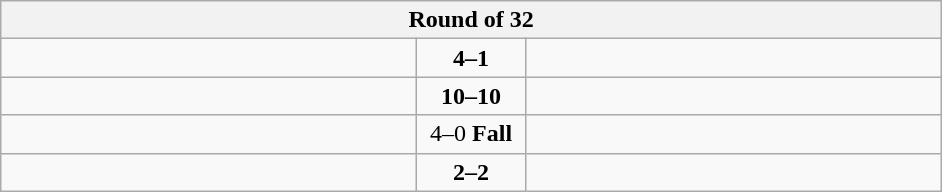<table class="wikitable" style="text-align: center;">
<tr>
<th colspan=3>Round of 32</th>
</tr>
<tr>
<td align=left width="270"><strong></strong></td>
<td align=center width="65"><strong>4–1</strong></td>
<td align=left width="270"></td>
</tr>
<tr>
<td align=left></td>
<td align=center><strong>10–10</strong></td>
<td align=left><strong></strong></td>
</tr>
<tr>
<td align=left><strong></strong></td>
<td align=center>4–0 <strong>Fall</strong></td>
<td align=left></td>
</tr>
<tr>
<td align=left><strong></strong></td>
<td align=center><strong>2–2</strong></td>
<td align=left></td>
</tr>
</table>
